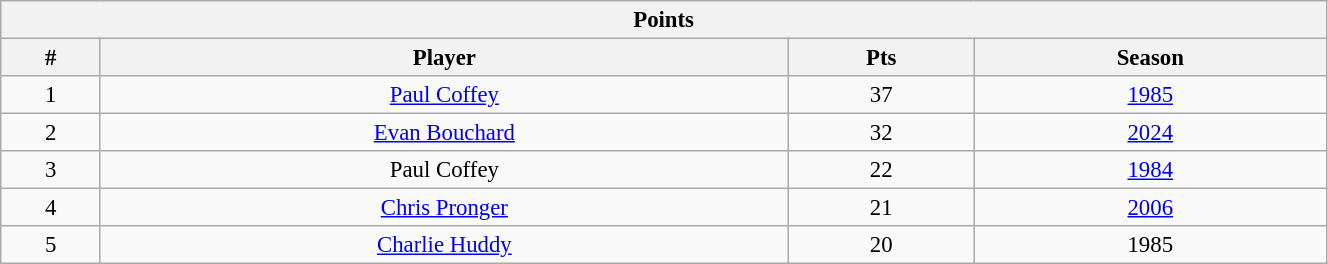<table class="wikitable" style="text-align: center; font-size: 95%" width="70%">
<tr>
<th colspan="4">Points</th>
</tr>
<tr>
<th>#</th>
<th>Player</th>
<th>Pts</th>
<th>Season</th>
</tr>
<tr>
<td>1</td>
<td><a href='#'>Paul Coffey</a></td>
<td>37</td>
<td><a href='#'>1985</a></td>
</tr>
<tr>
<td>2</td>
<td><a href='#'>Evan Bouchard</a></td>
<td>32</td>
<td><a href='#'>2024</a></td>
</tr>
<tr>
<td>3</td>
<td>Paul Coffey</td>
<td>22</td>
<td><a href='#'>1984</a></td>
</tr>
<tr>
<td>4</td>
<td><a href='#'>Chris Pronger</a></td>
<td>21</td>
<td><a href='#'>2006</a></td>
</tr>
<tr>
<td>5</td>
<td><a href='#'>Charlie Huddy</a></td>
<td>20</td>
<td>1985</td>
</tr>
</table>
